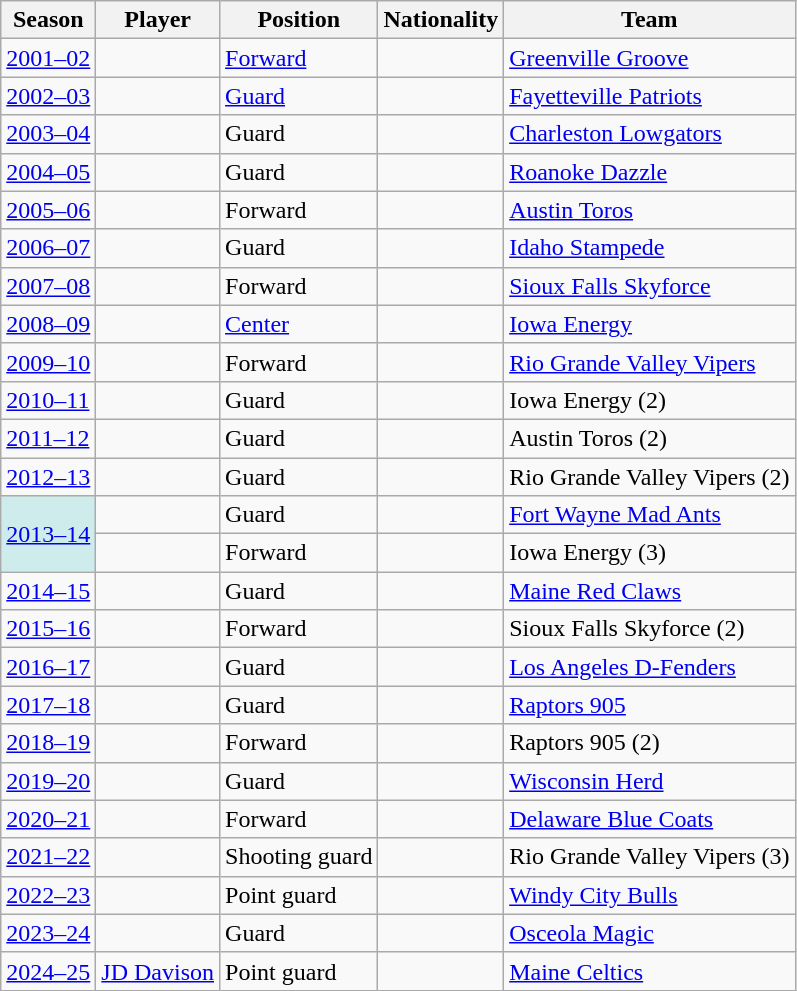<table class="wikitable sortable">
<tr>
<th>Season</th>
<th>Player</th>
<th>Position</th>
<th class=unsortable>Nationality</th>
<th>Team</th>
</tr>
<tr>
<td><a href='#'>2001–02</a></td>
<td></td>
<td><a href='#'>Forward</a></td>
<td></td>
<td><a href='#'>Greenville Groove</a></td>
</tr>
<tr>
<td><a href='#'>2002–03</a></td>
<td></td>
<td><a href='#'>Guard</a></td>
<td></td>
<td><a href='#'>Fayetteville Patriots</a></td>
</tr>
<tr>
<td><a href='#'>2003–04</a></td>
<td></td>
<td>Guard</td>
<td></td>
<td><a href='#'>Charleston Lowgators</a></td>
</tr>
<tr>
<td><a href='#'>2004–05</a></td>
<td></td>
<td>Guard</td>
<td></td>
<td><a href='#'>Roanoke Dazzle</a></td>
</tr>
<tr>
<td><a href='#'>2005–06</a></td>
<td></td>
<td>Forward</td>
<td></td>
<td><a href='#'>Austin Toros</a></td>
</tr>
<tr>
<td><a href='#'>2006–07</a></td>
<td></td>
<td>Guard</td>
<td></td>
<td><a href='#'>Idaho Stampede</a></td>
</tr>
<tr>
<td><a href='#'>2007–08</a></td>
<td></td>
<td>Forward</td>
<td></td>
<td><a href='#'>Sioux Falls Skyforce</a></td>
</tr>
<tr>
<td><a href='#'>2008–09</a></td>
<td></td>
<td><a href='#'>Center</a></td>
<td></td>
<td><a href='#'>Iowa Energy</a></td>
</tr>
<tr>
<td><a href='#'>2009–10</a></td>
<td></td>
<td>Forward</td>
<td></td>
<td><a href='#'>Rio Grande Valley Vipers</a></td>
</tr>
<tr>
<td><a href='#'>2010–11</a></td>
<td></td>
<td>Guard</td>
<td></td>
<td>Iowa Energy (2)</td>
</tr>
<tr>
<td><a href='#'>2011–12</a></td>
<td></td>
<td>Guard</td>
<td></td>
<td>Austin Toros (2)</td>
</tr>
<tr>
<td><a href='#'>2012–13</a></td>
<td></td>
<td>Guard</td>
<td></td>
<td>Rio Grande Valley Vipers (2)</td>
</tr>
<tr>
<td style="background-color:#CFECEC;" rowspan=2><a href='#'>2013–14</a></td>
<td></td>
<td>Guard</td>
<td></td>
<td><a href='#'>Fort Wayne Mad Ants</a></td>
</tr>
<tr>
<td></td>
<td>Forward</td>
<td></td>
<td>Iowa Energy (3)</td>
</tr>
<tr>
<td><a href='#'>2014–15</a></td>
<td></td>
<td>Guard</td>
<td></td>
<td><a href='#'>Maine Red Claws</a></td>
</tr>
<tr>
<td><a href='#'>2015–16</a></td>
<td></td>
<td>Forward</td>
<td></td>
<td>Sioux Falls Skyforce (2)</td>
</tr>
<tr>
<td><a href='#'>2016–17</a></td>
<td></td>
<td>Guard</td>
<td></td>
<td><a href='#'>Los Angeles D-Fenders</a></td>
</tr>
<tr>
<td><a href='#'>2017–18</a></td>
<td></td>
<td>Guard</td>
<td></td>
<td><a href='#'>Raptors 905</a></td>
</tr>
<tr>
<td><a href='#'>2018–19</a></td>
<td></td>
<td>Forward</td>
<td></td>
<td>Raptors 905 (2)</td>
</tr>
<tr>
<td><a href='#'>2019–20</a></td>
<td></td>
<td>Guard</td>
<td></td>
<td><a href='#'>Wisconsin Herd</a></td>
</tr>
<tr>
<td><a href='#'>2020–21</a></td>
<td></td>
<td>Forward</td>
<td></td>
<td><a href='#'>Delaware Blue Coats</a></td>
</tr>
<tr>
<td><a href='#'>2021–22</a></td>
<td></td>
<td>Shooting guard</td>
<td></td>
<td>Rio Grande Valley Vipers (3)</td>
</tr>
<tr>
<td><a href='#'>2022–23</a></td>
<td></td>
<td>Point guard</td>
<td></td>
<td><a href='#'>Windy City Bulls</a></td>
</tr>
<tr>
<td><a href='#'>2023–24</a></td>
<td></td>
<td>Guard</td>
<td></td>
<td><a href='#'>Osceola Magic</a></td>
</tr>
<tr>
<td><a href='#'>2024–25</a></td>
<td><a href='#'>JD Davison</a></td>
<td>Point guard</td>
<td></td>
<td><a href='#'>Maine Celtics</a></td>
</tr>
</table>
